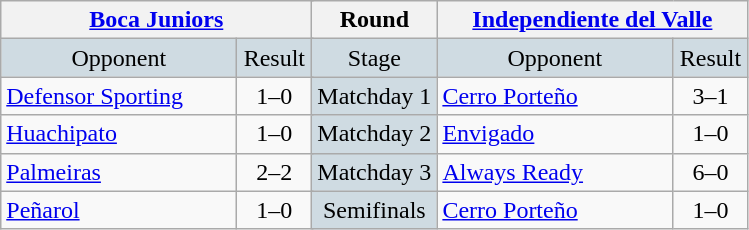<table class="wikitable" style="text-align:center;">
<tr>
<th colspan=3 width=200px><a href='#'>Boca Juniors</a></th>
<th>Round</th>
<th colspan=3 width=200px><a href='#'>Independiente del Valle</a></th>
</tr>
<tr bgcolor= #CFDBE2>
<td width=150px>Opponent</td>
<td colspan=2 width= px>Result</td>
<td>Stage</td>
<td width=150px>Opponent</td>
<td colspan=2 width= px>Result</td>
</tr>
<tr>
<td align=left> <a href='#'>Defensor Sporting</a></td>
<td colspan=2>1–0</td>
<td bgcolor= #CFDBE2>Matchday 1</td>
<td align=left> <a href='#'>Cerro Porteño</a></td>
<td colspan=2>3–1</td>
</tr>
<tr>
<td align=left> <a href='#'>Huachipato</a></td>
<td colspan=2>1–0</td>
<td bgcolor= #CFDBE2>Matchday 2</td>
<td align=left> <a href='#'>Envigado</a></td>
<td colspan=2>1–0</td>
</tr>
<tr>
<td align=left> <a href='#'>Palmeiras</a></td>
<td colspan=2>2–2</td>
<td bgcolor= #CFDBE2>Matchday 3</td>
<td align=left> <a href='#'>Always Ready</a></td>
<td colspan=2>6–0</td>
</tr>
<tr>
<td align=left> <a href='#'>Peñarol</a></td>
<td colspan=2>1–0</td>
<td bgcolor= #CFDBE2>Semifinals</td>
<td align=left> <a href='#'>Cerro Porteño</a></td>
<td colspan=2>1–0</td>
</tr>
</table>
